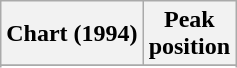<table class="wikitable sortable">
<tr>
<th align="left">Chart (1994)</th>
<th align="center">Peak<br>position</th>
</tr>
<tr>
</tr>
<tr>
</tr>
</table>
